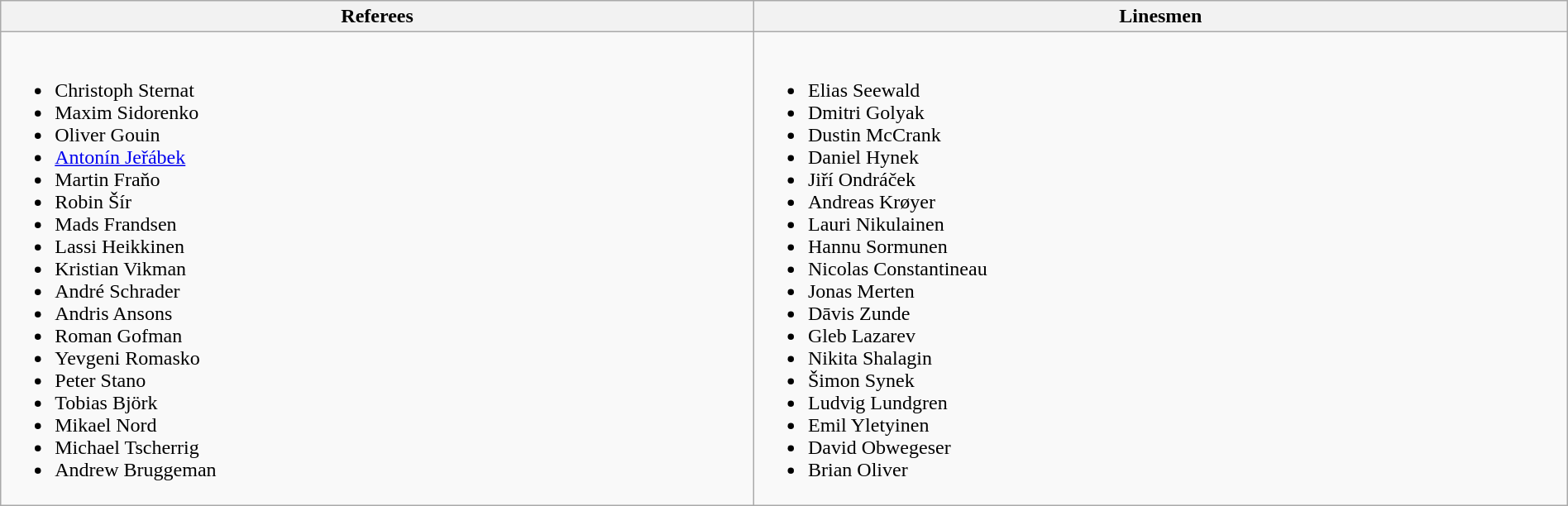<table class="wikitable" style="width:100%">
<tr>
<th>Referees</th>
<th>Linesmen</th>
</tr>
<tr>
<td><br><ul><li> Christoph Sternat</li><li> Maxim Sidorenko</li><li> Oliver Gouin</li><li> <a href='#'>Antonín Jeřábek</a></li><li> Martin Fraňo</li><li> Robin Šír</li><li> Mads Frandsen</li><li> Lassi Heikkinen</li><li> Kristian Vikman</li><li> André Schrader</li><li> Andris Ansons</li><li> Roman Gofman</li><li> Yevgeni Romasko</li><li> Peter Stano</li><li> Tobias Björk</li><li> Mikael Nord</li><li> Michael Tscherrig</li><li> Andrew Bruggeman</li></ul></td>
<td><br><ul><li> Elias Seewald</li><li> Dmitri Golyak</li><li> Dustin McCrank</li><li> Daniel Hynek</li><li> Jiří Ondráček</li><li> Andreas Krøyer</li><li> Lauri Nikulainen</li><li> Hannu Sormunen</li><li> Nicolas Constantineau</li><li> Jonas Merten</li><li> Dāvis Zunde</li><li> Gleb Lazarev</li><li> Nikita Shalagin</li><li> Šimon Synek</li><li> Ludvig Lundgren</li><li> Emil Yletyinen</li><li> David Obwegeser</li><li> Brian Oliver</li></ul></td>
</tr>
</table>
